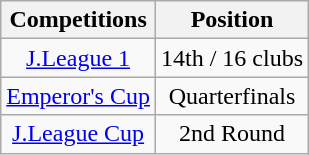<table class="wikitable" style="text-align:center;">
<tr>
<th>Competitions</th>
<th>Position</th>
</tr>
<tr>
<td><a href='#'>J.League 1</a></td>
<td>14th / 16 clubs</td>
</tr>
<tr>
<td><a href='#'>Emperor's Cup</a></td>
<td>Quarterfinals</td>
</tr>
<tr>
<td><a href='#'>J.League Cup</a></td>
<td>2nd Round</td>
</tr>
</table>
